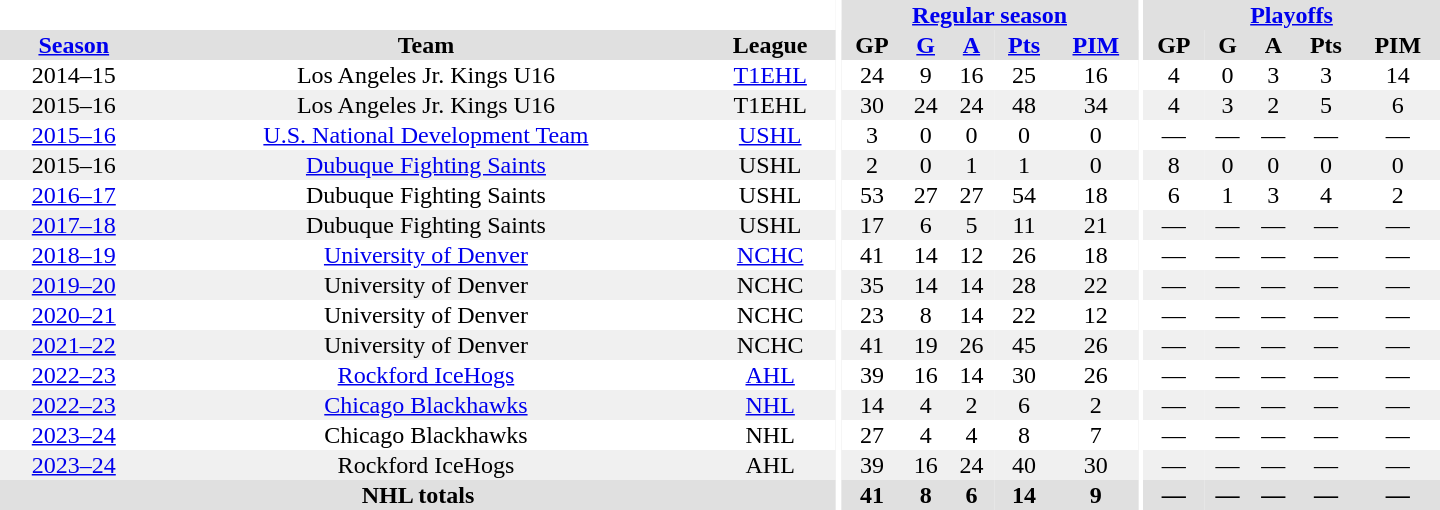<table border="0" cellpadding="1" cellspacing="0" style="text-align:center; width:60em">
<tr bgcolor="#e0e0e0">
<th colspan="3" bgcolor="#ffffff"></th>
<th rowspan="99" bgcolor="#ffffff"></th>
<th colspan="5"><a href='#'>Regular season</a></th>
<th rowspan="99" bgcolor="#ffffff"></th>
<th colspan="5"><a href='#'>Playoffs</a></th>
</tr>
<tr bgcolor="#e0e0e0">
<th><a href='#'>Season</a></th>
<th>Team</th>
<th>League</th>
<th>GP</th>
<th><a href='#'>G</a></th>
<th><a href='#'>A</a></th>
<th><a href='#'>Pts</a></th>
<th><a href='#'>PIM</a></th>
<th>GP</th>
<th>G</th>
<th>A</th>
<th>Pts</th>
<th>PIM</th>
</tr>
<tr>
<td>2014–15</td>
<td>Los Angeles Jr. Kings U16</td>
<td><a href='#'>T1EHL</a></td>
<td>24</td>
<td>9</td>
<td>16</td>
<td>25</td>
<td>16</td>
<td>4</td>
<td>0</td>
<td>3</td>
<td>3</td>
<td>14</td>
</tr>
<tr bgcolor="#f0f0f0">
<td>2015–16</td>
<td>Los Angeles Jr. Kings U16</td>
<td>T1EHL</td>
<td>30</td>
<td>24</td>
<td>24</td>
<td>48</td>
<td>34</td>
<td>4</td>
<td>3</td>
<td>2</td>
<td>5</td>
<td>6</td>
</tr>
<tr>
<td><a href='#'>2015–16</a></td>
<td><a href='#'>U.S. National Development Team</a></td>
<td><a href='#'>USHL</a></td>
<td>3</td>
<td>0</td>
<td>0</td>
<td>0</td>
<td>0</td>
<td>—</td>
<td>—</td>
<td>—</td>
<td>—</td>
<td>—</td>
</tr>
<tr bgcolor="#f0f0f0">
<td>2015–16</td>
<td><a href='#'>Dubuque Fighting Saints</a></td>
<td>USHL</td>
<td>2</td>
<td>0</td>
<td>1</td>
<td>1</td>
<td>0</td>
<td>8</td>
<td>0</td>
<td>0</td>
<td>0</td>
<td>0</td>
</tr>
<tr>
<td><a href='#'>2016–17</a></td>
<td>Dubuque Fighting Saints</td>
<td>USHL</td>
<td>53</td>
<td>27</td>
<td>27</td>
<td>54</td>
<td>18</td>
<td>6</td>
<td>1</td>
<td>3</td>
<td>4</td>
<td>2</td>
</tr>
<tr bgcolor="#f0f0f0">
<td><a href='#'>2017–18</a></td>
<td>Dubuque Fighting Saints</td>
<td>USHL</td>
<td>17</td>
<td>6</td>
<td>5</td>
<td>11</td>
<td>21</td>
<td>—</td>
<td>—</td>
<td>—</td>
<td>—</td>
<td>—</td>
</tr>
<tr>
<td><a href='#'>2018–19</a></td>
<td><a href='#'>University of Denver</a></td>
<td><a href='#'>NCHC</a></td>
<td>41</td>
<td>14</td>
<td>12</td>
<td>26</td>
<td>18</td>
<td>—</td>
<td>—</td>
<td>—</td>
<td>—</td>
<td>—</td>
</tr>
<tr bgcolor="#f0f0f0">
<td><a href='#'>2019–20</a></td>
<td>University of Denver</td>
<td>NCHC</td>
<td>35</td>
<td>14</td>
<td>14</td>
<td>28</td>
<td>22</td>
<td>—</td>
<td>—</td>
<td>—</td>
<td>—</td>
<td>—</td>
</tr>
<tr>
<td><a href='#'>2020–21</a></td>
<td>University of Denver</td>
<td>NCHC</td>
<td>23</td>
<td>8</td>
<td>14</td>
<td>22</td>
<td>12</td>
<td>—</td>
<td>—</td>
<td>—</td>
<td>—</td>
<td>—</td>
</tr>
<tr bgcolor="#f0f0f0">
<td><a href='#'>2021–22</a></td>
<td>University of Denver</td>
<td>NCHC</td>
<td>41</td>
<td>19</td>
<td>26</td>
<td>45</td>
<td>26</td>
<td>—</td>
<td>—</td>
<td>—</td>
<td>—</td>
<td>—</td>
</tr>
<tr>
<td><a href='#'>2022–23</a></td>
<td><a href='#'>Rockford IceHogs</a></td>
<td><a href='#'>AHL</a></td>
<td>39</td>
<td>16</td>
<td>14</td>
<td>30</td>
<td>26</td>
<td>—</td>
<td>—</td>
<td>—</td>
<td>—</td>
<td>—</td>
</tr>
<tr bgcolor="#f0f0f0">
<td><a href='#'>2022–23</a></td>
<td><a href='#'>Chicago Blackhawks</a></td>
<td><a href='#'>NHL</a></td>
<td>14</td>
<td>4</td>
<td>2</td>
<td>6</td>
<td>2</td>
<td>—</td>
<td>—</td>
<td>—</td>
<td>—</td>
<td>—</td>
</tr>
<tr>
<td><a href='#'>2023–24</a></td>
<td>Chicago Blackhawks</td>
<td>NHL</td>
<td>27</td>
<td>4</td>
<td>4</td>
<td>8</td>
<td>7</td>
<td>—</td>
<td>—</td>
<td>—</td>
<td>—</td>
<td>—</td>
</tr>
<tr bgcolor="#f0f0f0">
<td><a href='#'>2023–24</a></td>
<td>Rockford IceHogs</td>
<td>AHL</td>
<td>39</td>
<td>16</td>
<td>24</td>
<td>40</td>
<td>30</td>
<td>—</td>
<td>—</td>
<td>—</td>
<td>—</td>
<td>—</td>
</tr>
<tr bgcolor="#e0e0e0">
<th colspan="3">NHL totals</th>
<th>41</th>
<th>8</th>
<th>6</th>
<th>14</th>
<th>9</th>
<th>—</th>
<th>—</th>
<th>—</th>
<th>—</th>
<th>—</th>
</tr>
</table>
